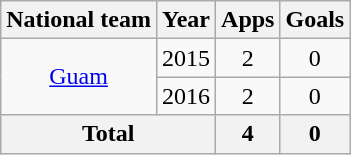<table class="wikitable" style="text-align:center">
<tr>
<th>National team</th>
<th>Year</th>
<th>Apps</th>
<th>Goals</th>
</tr>
<tr>
<td rowspan="2"><a href='#'>Guam</a></td>
<td>2015</td>
<td>2</td>
<td>0</td>
</tr>
<tr>
<td>2016</td>
<td>2</td>
<td>0</td>
</tr>
<tr>
<th colspan=2>Total</th>
<th>4</th>
<th>0</th>
</tr>
</table>
